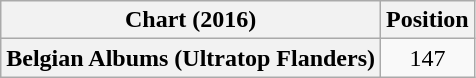<table class="wikitable sortable plainrowheaders" style="text-align:center">
<tr>
<th scope="col">Chart (2016)</th>
<th scope="col">Position</th>
</tr>
<tr>
<th scope="row">Belgian Albums (Ultratop Flanders)</th>
<td>147</td>
</tr>
</table>
